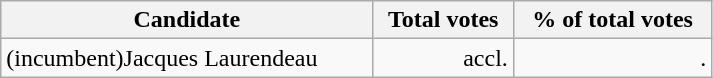<table class="wikitable" width="475">
<tr>
<th align="left">Candidate</th>
<th align="right">Total votes</th>
<th align="right">% of total votes</th>
</tr>
<tr>
<td align="left">(incumbent)Jacques Laurendeau</td>
<td align="right">accl.</td>
<td align="right">.</td>
</tr>
</table>
